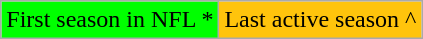<table class="wikitable">
<tr>
<td style="background-color:#00FF00;">First season in NFL *</td>
<td style="background-color:#FFC40C;">Last active season ^</td>
</tr>
</table>
